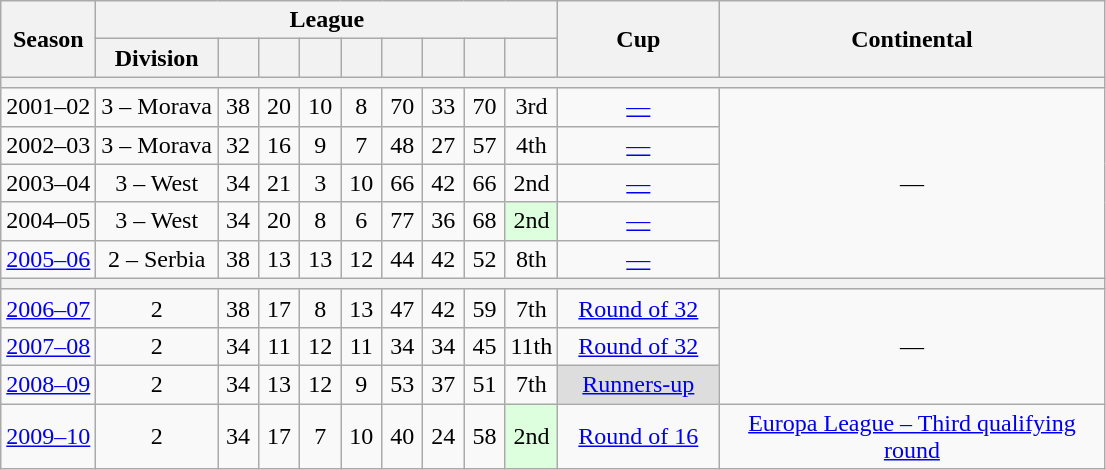<table class="wikitable sortable" style="text-align:center">
<tr>
<th rowspan="2">Season</th>
<th colspan="9">League</th>
<th rowspan="2" width="100">Cup</th>
<th rowspan="2" width="250">Continental</th>
</tr>
<tr>
<th>Division</th>
<th width="20"></th>
<th width="20"></th>
<th width="20"></th>
<th width="20"></th>
<th width="20"></th>
<th width="20"></th>
<th width="20"></th>
<th width="20"></th>
</tr>
<tr>
<th colspan="12"></th>
</tr>
<tr>
<td>2001–02</td>
<td>3 – Morava</td>
<td>38</td>
<td>20</td>
<td>10</td>
<td>8</td>
<td>70</td>
<td>33</td>
<td>70</td>
<td>3rd</td>
<td><a href='#'>—</a></td>
<td rowspan="5">—</td>
</tr>
<tr>
<td>2002–03</td>
<td>3 – Morava</td>
<td>32</td>
<td>16</td>
<td>9</td>
<td>7</td>
<td>48</td>
<td>27</td>
<td>57</td>
<td>4th</td>
<td><a href='#'>—</a></td>
</tr>
<tr>
<td>2003–04</td>
<td>3 – West</td>
<td>34</td>
<td>21</td>
<td>3</td>
<td>10</td>
<td>66</td>
<td>42</td>
<td>66</td>
<td>2nd</td>
<td><a href='#'>—</a></td>
</tr>
<tr>
<td>2004–05</td>
<td>3 – West</td>
<td>34</td>
<td>20</td>
<td>8</td>
<td>6</td>
<td>77</td>
<td>36</td>
<td>68</td>
<td style="background-color:#DFD">2nd</td>
<td><a href='#'>—</a></td>
</tr>
<tr>
<td><a href='#'>2005–06</a></td>
<td>2 – Serbia</td>
<td>38</td>
<td>13</td>
<td>13</td>
<td>12</td>
<td>44</td>
<td>42</td>
<td>52</td>
<td>8th</td>
<td><a href='#'>—</a></td>
</tr>
<tr>
<th colspan="12"></th>
</tr>
<tr>
<td><a href='#'>2006–07</a></td>
<td>2</td>
<td>38</td>
<td>17</td>
<td>8</td>
<td>13</td>
<td>47</td>
<td>42</td>
<td>59</td>
<td>7th</td>
<td><a href='#'>Round of 32</a></td>
<td rowspan="3">—</td>
</tr>
<tr>
<td><a href='#'>2007–08</a></td>
<td>2</td>
<td>34</td>
<td>11</td>
<td>12</td>
<td>11</td>
<td>34</td>
<td>34</td>
<td>45</td>
<td>11th</td>
<td><a href='#'>Round of 32</a></td>
</tr>
<tr>
<td><a href='#'>2008–09</a></td>
<td>2</td>
<td>34</td>
<td>13</td>
<td>12</td>
<td>9</td>
<td>53</td>
<td>37</td>
<td>51</td>
<td>7th</td>
<td style="background-color:#DDD"><a href='#'>Runners-up</a></td>
</tr>
<tr>
<td><a href='#'>2009–10</a></td>
<td>2</td>
<td>34</td>
<td>17</td>
<td>7</td>
<td>10</td>
<td>40</td>
<td>24</td>
<td>58</td>
<td style="background-color:#DFD">2nd</td>
<td><a href='#'>Round of 16</a></td>
<td><a href='#'>Europa League – Third qualifying round</a></td>
</tr>
</table>
